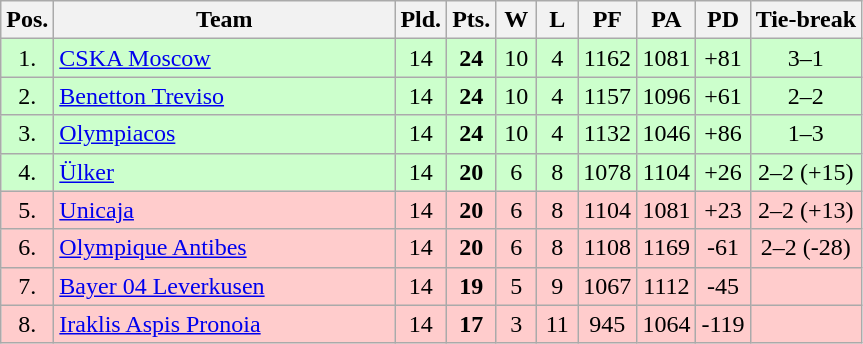<table class="wikitable" style="text-align:center">
<tr>
<th width=15>Pos.</th>
<th width=220>Team</th>
<th width=20>Pld.</th>
<th width=20>Pts.</th>
<th width=20>W</th>
<th width=20>L</th>
<th width=20>PF</th>
<th width=20>PA</th>
<th width=20>PD</th>
<th>Tie-break</th>
</tr>
<tr style="background: #ccffcc;">
<td>1.</td>
<td align=left> <a href='#'>CSKA Moscow</a></td>
<td>14</td>
<td><strong>24</strong></td>
<td>10</td>
<td>4</td>
<td>1162</td>
<td>1081</td>
<td>+81</td>
<td>3–1</td>
</tr>
<tr style="background: #ccffcc;">
<td>2.</td>
<td align=left> <a href='#'>Benetton Treviso</a></td>
<td>14</td>
<td><strong>24</strong></td>
<td>10</td>
<td>4</td>
<td>1157</td>
<td>1096</td>
<td>+61</td>
<td>2–2</td>
</tr>
<tr style="background: #ccffcc;">
<td>3.</td>
<td align=left> <a href='#'>Olympiacos</a></td>
<td>14</td>
<td><strong>24</strong></td>
<td>10</td>
<td>4</td>
<td>1132</td>
<td>1046</td>
<td>+86</td>
<td>1–3</td>
</tr>
<tr style="background: #ccffcc;">
<td>4.</td>
<td align=left> <a href='#'>Ülker</a></td>
<td>14</td>
<td><strong>20</strong></td>
<td>6</td>
<td>8</td>
<td>1078</td>
<td>1104</td>
<td>+26</td>
<td>2–2 (+15)</td>
</tr>
<tr style="background: #ffcccc;">
<td>5.</td>
<td align=left> <a href='#'>Unicaja</a></td>
<td>14</td>
<td><strong>20</strong></td>
<td>6</td>
<td>8</td>
<td>1104</td>
<td>1081</td>
<td>+23</td>
<td>2–2 (+13)</td>
</tr>
<tr style="background: #ffcccc;">
<td>6.</td>
<td align=left> <a href='#'>Olympique Antibes</a></td>
<td>14</td>
<td><strong>20</strong></td>
<td>6</td>
<td>8</td>
<td>1108</td>
<td>1169</td>
<td>-61</td>
<td>2–2 (-28)</td>
</tr>
<tr style="background: #ffcccc;">
<td>7.</td>
<td align=left> <a href='#'>Bayer 04 Leverkusen</a></td>
<td>14</td>
<td><strong>19</strong></td>
<td>5</td>
<td>9</td>
<td>1067</td>
<td>1112</td>
<td>-45</td>
<td></td>
</tr>
<tr style="background: #ffcccc;">
<td>8.</td>
<td align=left> <a href='#'>Iraklis Aspis Pronoia</a></td>
<td>14</td>
<td><strong>17</strong></td>
<td>3</td>
<td>11</td>
<td>945</td>
<td>1064</td>
<td>-119</td>
<td></td>
</tr>
</table>
